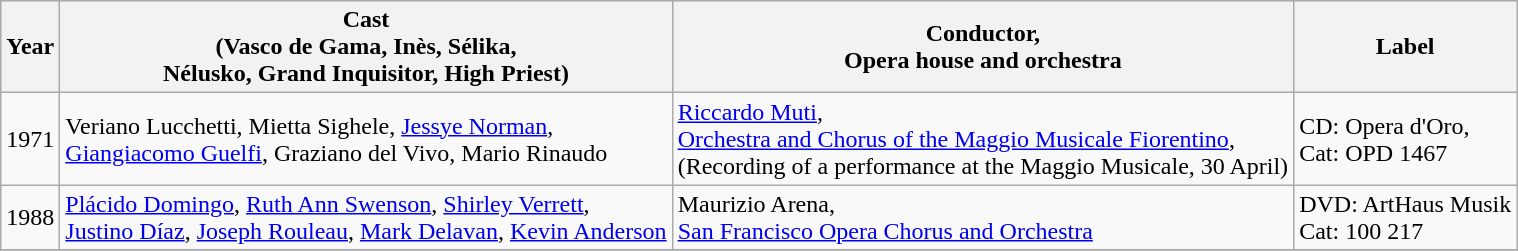<table class="wikitable">
<tr>
<th>Year</th>
<th>Cast<br>(Vasco de Gama, Inès, Sélika,<br>Nélusko, Grand Inquisitor, High Priest)</th>
<th>Conductor,<br>Opera house and orchestra</th>
<th>Label</th>
</tr>
<tr>
<td>1971</td>
<td>Veriano Lucchetti, Mietta Sighele, <a href='#'>Jessye Norman</a>,<br><a href='#'>Giangiacomo Guelfi</a>, Graziano del Vivo, Mario Rinaudo</td>
<td><a href='#'>Riccardo Muti</a>, <br><a href='#'>Orchestra and Chorus of the Maggio Musicale Fiorentino</a>,<br>(Recording of a performance at the Maggio Musicale, 30 April)</td>
<td>CD: Opera d'Oro,<br>Cat: OPD 1467</td>
</tr>
<tr>
<td>1988</td>
<td><a href='#'>Plácido Domingo</a>, <a href='#'>Ruth Ann Swenson</a>, <a href='#'>Shirley Verrett</a>,<br><a href='#'>Justino Díaz</a>, <a href='#'>Joseph Rouleau</a>, <a href='#'>Mark Delavan</a>, <a href='#'>Kevin Anderson</a></td>
<td>Maurizio Arena, <br><a href='#'>San Francisco Opera Chorus and Orchestra</a></td>
<td>DVD: ArtHaus Musik<br>Cat: 100 217</td>
</tr>
<tr>
</tr>
</table>
